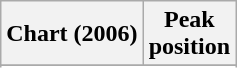<table class="wikitable sortable plainrowheaders" style="text-align:center">
<tr>
<th>Chart (2006)</th>
<th>Peak<br>position</th>
</tr>
<tr>
</tr>
<tr>
</tr>
<tr>
</tr>
<tr>
</tr>
<tr>
</tr>
</table>
